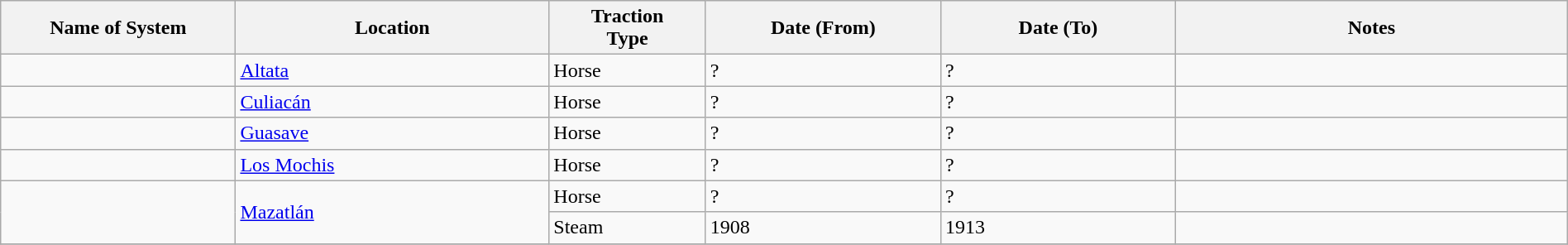<table class="wikitable" width=100%>
<tr>
<th width=15%>Name of System</th>
<th width=20%>Location</th>
<th width=10%>Traction<br>Type</th>
<th width=15%>Date (From)</th>
<th width=15%>Date (To)</th>
<th width=25%>Notes</th>
</tr>
<tr>
<td> </td>
<td><a href='#'>Altata</a></td>
<td>Horse</td>
<td>?</td>
<td>?</td>
<td> </td>
</tr>
<tr>
<td> </td>
<td><a href='#'>Culiacán</a></td>
<td>Horse</td>
<td>?</td>
<td>?</td>
<td> </td>
</tr>
<tr>
<td> </td>
<td><a href='#'>Guasave</a></td>
<td>Horse</td>
<td>?</td>
<td>?</td>
<td> </td>
</tr>
<tr>
<td> </td>
<td><a href='#'>Los Mochis</a></td>
<td>Horse</td>
<td>?</td>
<td>?</td>
<td> </td>
</tr>
<tr>
<td rowspan="2"> </td>
<td rowspan="2"><a href='#'>Mazatlán</a></td>
<td>Horse</td>
<td>?</td>
<td>?</td>
<td></td>
</tr>
<tr>
<td>Steam</td>
<td>1908</td>
<td>1913</td>
<td></td>
</tr>
<tr>
</tr>
</table>
